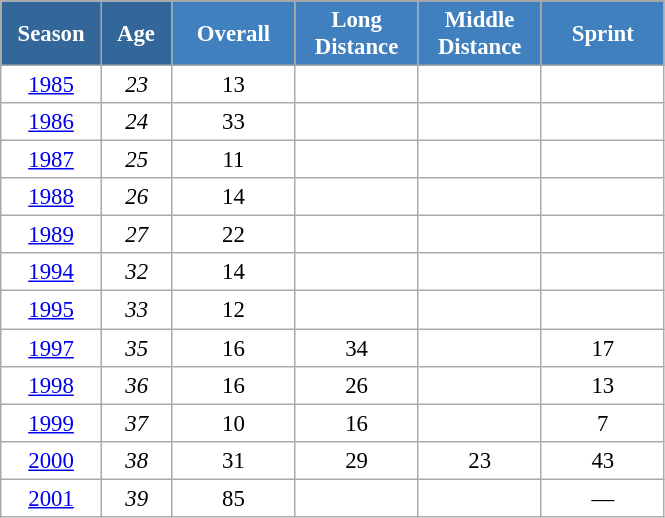<table class="wikitable" style="font-size:95%; text-align:center; border:grey solid 1px; border-collapse:collapse; background:#ffffff;">
<tr>
<th style="background-color:#369; color:white; width:60px;" rowspan="2"> Season </th>
<th style="background-color:#369; color:white; width:40px;" rowspan="2"> Age </th>
</tr>
<tr>
<th style="background-color:#4180be; color:white; width:75px;">Overall</th>
<th style="background-color:#4180be; color:white; width:75px;">Long Distance</th>
<th style="background-color:#4180be; color:white; width:75px;">Middle Distance</th>
<th style="background-color:#4180be; color:white; width:75px;">Sprint</th>
</tr>
<tr>
<td><a href='#'>1985</a></td>
<td><em>23</em></td>
<td>13</td>
<td></td>
<td></td>
<td></td>
</tr>
<tr>
<td><a href='#'>1986</a></td>
<td><em>24</em></td>
<td>33</td>
<td></td>
<td></td>
<td></td>
</tr>
<tr>
<td><a href='#'>1987</a></td>
<td><em>25</em></td>
<td>11</td>
<td></td>
<td></td>
<td></td>
</tr>
<tr>
<td><a href='#'>1988</a></td>
<td><em>26</em></td>
<td>14</td>
<td></td>
<td></td>
<td></td>
</tr>
<tr>
<td><a href='#'>1989</a></td>
<td><em>27</em></td>
<td>22</td>
<td></td>
<td></td>
<td></td>
</tr>
<tr>
<td><a href='#'>1994</a></td>
<td><em>32</em></td>
<td>14</td>
<td></td>
<td></td>
<td></td>
</tr>
<tr>
<td><a href='#'>1995</a></td>
<td><em>33</em></td>
<td>12</td>
<td></td>
<td></td>
<td></td>
</tr>
<tr>
<td><a href='#'>1997</a></td>
<td><em>35</em></td>
<td>16</td>
<td>34</td>
<td></td>
<td>17</td>
</tr>
<tr>
<td><a href='#'>1998</a></td>
<td><em>36</em></td>
<td>16</td>
<td>26</td>
<td></td>
<td>13</td>
</tr>
<tr>
<td><a href='#'>1999</a></td>
<td><em>37</em></td>
<td>10</td>
<td>16</td>
<td></td>
<td>7</td>
</tr>
<tr>
<td><a href='#'>2000</a></td>
<td><em>38</em></td>
<td>31</td>
<td>29</td>
<td>23</td>
<td>43</td>
</tr>
<tr>
<td><a href='#'>2001</a></td>
<td><em>39</em></td>
<td>85</td>
<td></td>
<td></td>
<td>—</td>
</tr>
</table>
